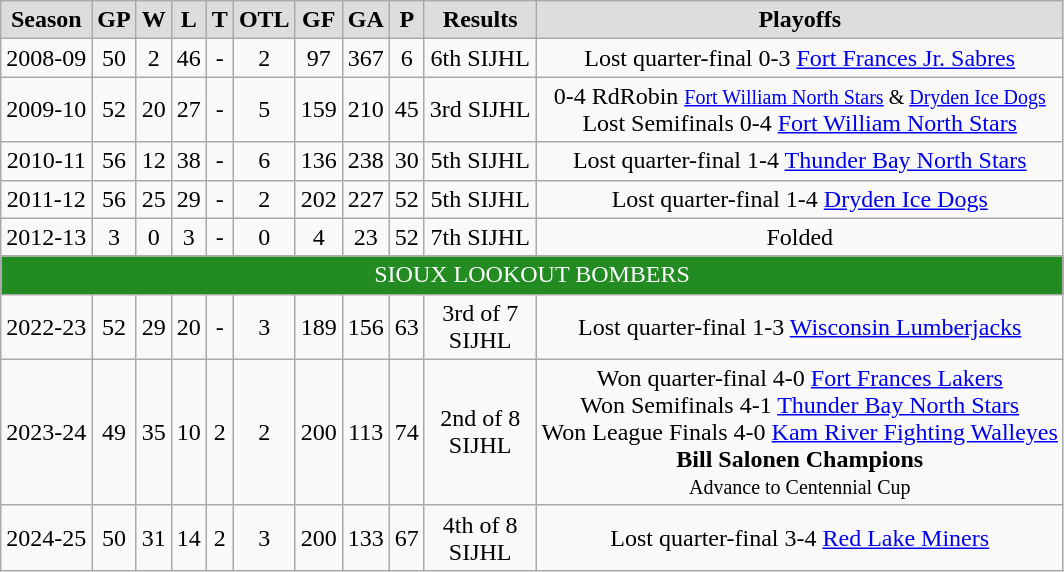<table class="wikitable">
<tr style="text-align:center; background:#ddd;">
<td><strong>Season</strong></td>
<td><strong>GP</strong></td>
<td><strong>W</strong></td>
<td><strong>L</strong></td>
<td><strong>T</strong></td>
<td><strong>OTL</strong></td>
<td><strong>GF</strong></td>
<td><strong>GA</strong></td>
<td><strong>P</strong></td>
<td><strong>Results</strong></td>
<td><strong>Playoffs</strong></td>
</tr>
<tr style="text-align:center;">
<td>2008-09</td>
<td>50</td>
<td>2</td>
<td>46</td>
<td>-</td>
<td>2</td>
<td>97</td>
<td>367</td>
<td>6</td>
<td>6th SIJHL</td>
<td>Lost quarter-final 0-3 <a href='#'>Fort Frances Jr. Sabres</a></td>
</tr>
<tr style="text-align:center;">
<td>2009-10</td>
<td>52</td>
<td>20</td>
<td>27</td>
<td>-</td>
<td>5</td>
<td>159</td>
<td>210</td>
<td>45</td>
<td>3rd SIJHL</td>
<td>0-4 RdRobin <small><a href='#'>Fort William North Stars</a>  & <a href='#'>Dryden Ice Dogs</a></small><br>Lost Semifinals 0-4 <a href='#'>Fort William North Stars</a></td>
</tr>
<tr style="text-align:center;">
<td>2010-11</td>
<td>56</td>
<td>12</td>
<td>38</td>
<td>-</td>
<td>6</td>
<td>136</td>
<td>238</td>
<td>30</td>
<td>5th SIJHL</td>
<td>Lost quarter-final  1-4 <a href='#'>Thunder Bay North Stars</a></td>
</tr>
<tr style="text-align:center;">
<td>2011-12</td>
<td>56</td>
<td>25</td>
<td>29</td>
<td>-</td>
<td>2</td>
<td>202</td>
<td>227</td>
<td>52</td>
<td>5th SIJHL</td>
<td>Lost quarter-final 1-4 <a href='#'>Dryden Ice Dogs</a></td>
</tr>
<tr style="text-align:center;">
<td>2012-13</td>
<td>3</td>
<td>0</td>
<td>3</td>
<td>-</td>
<td>0</td>
<td>4</td>
<td>23</td>
<td>52</td>
<td>7th SIJHL</td>
<td>Folded</td>
</tr>
<tr align="center"  bgcolor="forestgreen"  style="color:#FFFFFF">
<td colspan=11>SIOUX LOOKOUT BOMBERS</td>
</tr>
<tr style="text-align:center;">
<td>2022-23</td>
<td>52</td>
<td>29</td>
<td>20</td>
<td>-</td>
<td>3</td>
<td>189</td>
<td>156</td>
<td>63</td>
<td>3rd of 7<br> SIJHL</td>
<td>Lost quarter-final  1-3 <a href='#'>Wisconsin Lumberjacks</a></td>
</tr>
<tr style="text-align:center;">
<td>2023-24</td>
<td>49</td>
<td>35</td>
<td>10</td>
<td>2</td>
<td>2</td>
<td>200</td>
<td>113</td>
<td>74</td>
<td>2nd of 8<br> SIJHL</td>
<td>Won quarter-final  4-0 <a href='#'>Fort Frances Lakers</a><br>Won Semifinals 4-1 <a href='#'>Thunder Bay North Stars</a><br>Won League Finals 4-0 <a href='#'>Kam River Fighting Walleyes</a><br><strong>Bill Salonen Champions</strong><br><small>Advance to Centennial Cup</small></td>
</tr>
<tr style="text-align:center;">
<td>2024-25</td>
<td>50</td>
<td>31</td>
<td>14</td>
<td>2</td>
<td>3</td>
<td>200</td>
<td>133</td>
<td>67</td>
<td>4th of 8<br> SIJHL</td>
<td>Lost quarter-final 3-4 <a href='#'>Red Lake Miners</a></td>
</tr>
</table>
